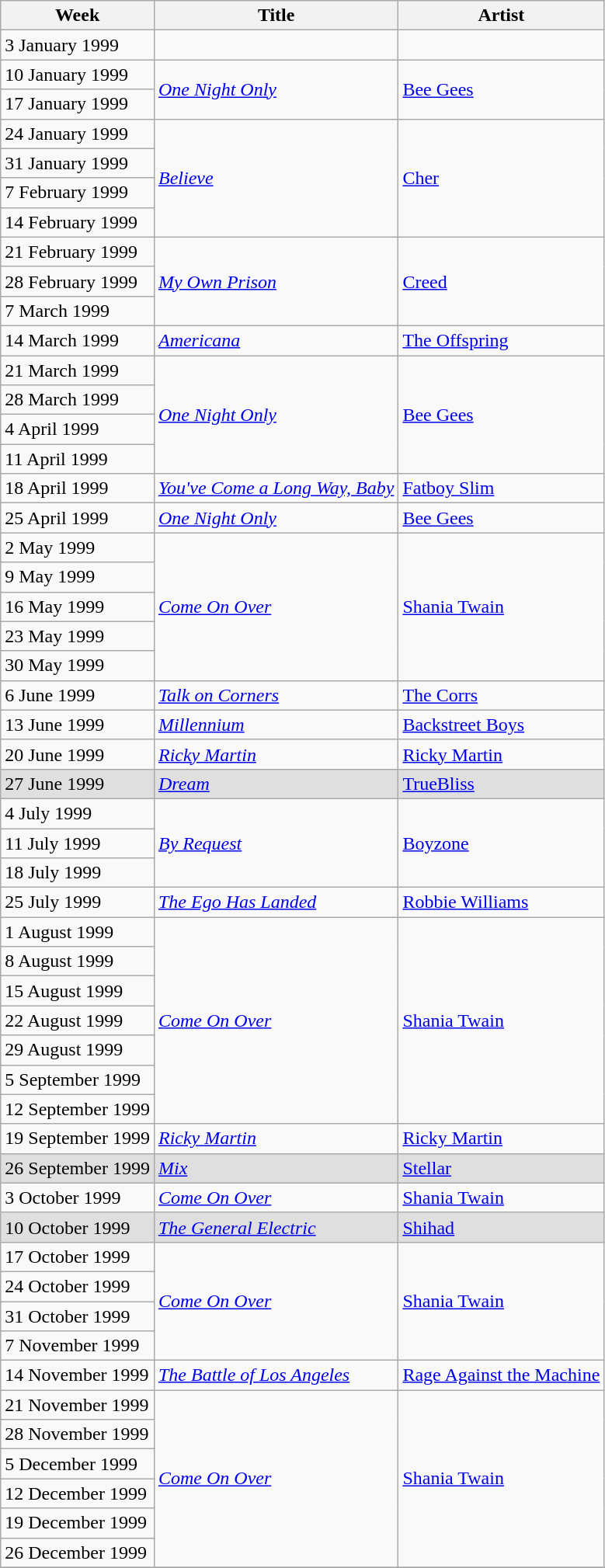<table class="wikitable">
<tr>
<th>Week</th>
<th>Title</th>
<th>Artist</th>
</tr>
<tr>
<td>3 January 1999</td>
<td></td>
<td></td>
</tr>
<tr>
<td>10 January 1999</td>
<td rowspan="2"><em><a href='#'>One Night Only</a></em></td>
<td rowspan="2"><a href='#'>Bee Gees</a></td>
</tr>
<tr>
<td>17 January 1999</td>
</tr>
<tr>
<td>24 January 1999</td>
<td rowspan="4"><em><a href='#'>Believe</a></em></td>
<td rowspan="4"><a href='#'>Cher</a></td>
</tr>
<tr>
<td>31 January 1999</td>
</tr>
<tr>
<td>7 February 1999</td>
</tr>
<tr>
<td>14 February 1999</td>
</tr>
<tr>
<td>21 February 1999</td>
<td rowspan="3"><em><a href='#'>My Own Prison</a></em></td>
<td rowspan="3"><a href='#'>Creed</a></td>
</tr>
<tr>
<td>28 February 1999</td>
</tr>
<tr>
<td>7 March 1999</td>
</tr>
<tr>
<td>14 March 1999</td>
<td rowspan="1"><em><a href='#'>Americana</a></em></td>
<td rowspan="1"><a href='#'>The Offspring</a></td>
</tr>
<tr>
<td>21 March 1999</td>
<td rowspan="4"><em><a href='#'>One Night Only</a></em></td>
<td rowspan="4"><a href='#'>Bee Gees</a></td>
</tr>
<tr>
<td>28 March 1999</td>
</tr>
<tr>
<td>4 April 1999</td>
</tr>
<tr>
<td>11 April 1999</td>
</tr>
<tr>
<td>18 April 1999</td>
<td rowspan="1"><em><a href='#'>You've Come a Long Way, Baby</a></em></td>
<td rowspan="1"><a href='#'>Fatboy Slim</a></td>
</tr>
<tr>
<td>25 April 1999</td>
<td rowspan="1"><em><a href='#'>One Night Only</a></em></td>
<td rowspan="1"><a href='#'>Bee Gees</a></td>
</tr>
<tr>
<td>2 May 1999</td>
<td rowspan="5"><em><a href='#'>Come On Over</a></em></td>
<td rowspan="5"><a href='#'>Shania Twain</a></td>
</tr>
<tr>
<td>9 May 1999</td>
</tr>
<tr>
<td>16 May 1999</td>
</tr>
<tr>
<td>23 May 1999</td>
</tr>
<tr>
<td>30 May 1999</td>
</tr>
<tr>
<td>6 June 1999</td>
<td rowspan="1"><em><a href='#'>Talk on Corners</a></em></td>
<td rowspan="1"><a href='#'>The Corrs</a></td>
</tr>
<tr>
<td>13 June 1999</td>
<td rowspan="1"><em><a href='#'>Millennium</a></em></td>
<td rowspan="1"><a href='#'>Backstreet Boys</a></td>
</tr>
<tr>
<td>20 June 1999</td>
<td rowspan="1"><em><a href='#'>Ricky Martin</a></em></td>
<td rowspan="1"><a href='#'>Ricky Martin</a></td>
</tr>
<tr bgcolor="#DFDFDF">
<td>27 June 1999</td>
<td rowspan="1"><em><a href='#'>Dream</a></em></td>
<td rowspan="1"><a href='#'>TrueBliss</a></td>
</tr>
<tr>
<td>4 July 1999</td>
<td rowspan="3"><em><a href='#'>By Request</a></em></td>
<td rowspan="3"><a href='#'>Boyzone</a></td>
</tr>
<tr>
<td>11 July 1999</td>
</tr>
<tr>
<td>18 July 1999</td>
</tr>
<tr>
<td>25 July 1999</td>
<td rowspan="1"><em><a href='#'>The Ego Has Landed</a></em></td>
<td rowspan="1"><a href='#'>Robbie Williams</a></td>
</tr>
<tr>
<td>1 August 1999</td>
<td rowspan="7"><em><a href='#'>Come On Over</a></em></td>
<td rowspan="7"><a href='#'>Shania Twain</a></td>
</tr>
<tr>
<td>8 August 1999</td>
</tr>
<tr>
<td>15 August 1999</td>
</tr>
<tr>
<td>22 August 1999</td>
</tr>
<tr>
<td>29 August 1999</td>
</tr>
<tr>
<td>5 September 1999</td>
</tr>
<tr>
<td>12 September 1999</td>
</tr>
<tr>
<td>19 September 1999</td>
<td rowspan="1"><em><a href='#'>Ricky Martin</a></em></td>
<td rowspan="1"><a href='#'>Ricky Martin</a></td>
</tr>
<tr bgcolor="#DFDFDF">
<td>26 September 1999</td>
<td rowspan="1"><em><a href='#'>Mix</a></em></td>
<td rowspan="1"><a href='#'>Stellar</a></td>
</tr>
<tr>
<td>3 October 1999</td>
<td rowspan="1"><em><a href='#'>Come On Over</a></em></td>
<td rowspan="1"><a href='#'>Shania Twain</a></td>
</tr>
<tr bgcolor="#DFDFDF">
<td>10 October 1999</td>
<td rowspan="1"><em><a href='#'>The General Electric</a></em></td>
<td rowspan="1"><a href='#'>Shihad</a></td>
</tr>
<tr>
<td>17 October 1999</td>
<td rowspan="4"><em><a href='#'>Come On Over</a></em></td>
<td rowspan="4"><a href='#'>Shania Twain</a></td>
</tr>
<tr>
<td>24 October 1999</td>
</tr>
<tr>
<td>31 October 1999</td>
</tr>
<tr>
<td>7 November 1999</td>
</tr>
<tr>
<td>14 November 1999</td>
<td rowspan="1"><em><a href='#'>The Battle of Los Angeles</a></em></td>
<td rowspan="1"><a href='#'>Rage Against the Machine</a></td>
</tr>
<tr>
<td>21 November 1999</td>
<td rowspan="6"><em><a href='#'>Come On Over</a></em></td>
<td rowspan="6"><a href='#'>Shania Twain</a></td>
</tr>
<tr>
<td>28 November 1999</td>
</tr>
<tr>
<td>5 December 1999</td>
</tr>
<tr>
<td>12 December 1999</td>
</tr>
<tr>
<td>19 December 1999</td>
</tr>
<tr>
<td>26 December 1999</td>
</tr>
<tr bgcolor="#CCCCCC">
</tr>
</table>
